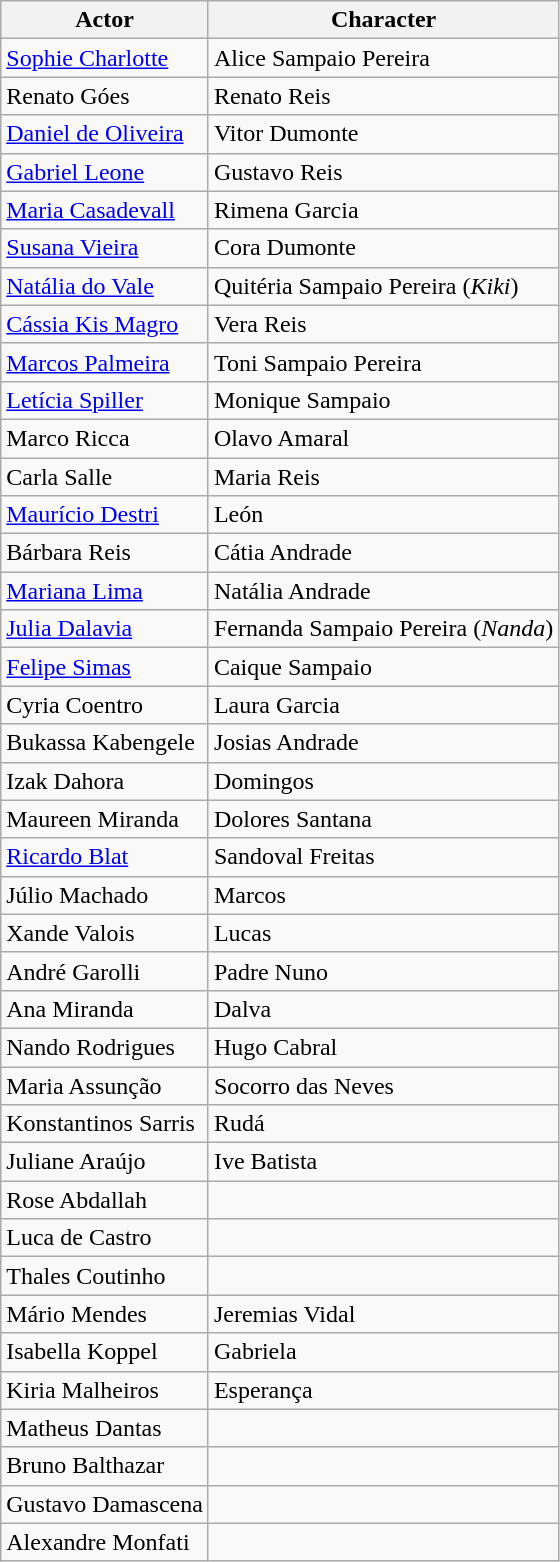<table class="wikitable">
<tr>
<th>Actor</th>
<th>Character</th>
</tr>
<tr>
<td><a href='#'>Sophie Charlotte</a></td>
<td>Alice Sampaio Pereira</td>
</tr>
<tr>
<td>Renato Góes</td>
<td>Renato Reis</td>
</tr>
<tr>
<td><a href='#'>Daniel de Oliveira</a></td>
<td>Vitor Dumonte</td>
</tr>
<tr>
<td><a href='#'>Gabriel Leone</a></td>
<td>Gustavo Reis</td>
</tr>
<tr>
<td><a href='#'>Maria Casadevall</a></td>
<td>Rimena Garcia</td>
</tr>
<tr>
<td><a href='#'>Susana Vieira</a></td>
<td>Cora Dumonte</td>
</tr>
<tr>
<td><a href='#'>Natália do Vale</a></td>
<td>Quitéria Sampaio Pereira (<em>Kiki</em>)</td>
</tr>
<tr>
<td><a href='#'>Cássia Kis Magro</a></td>
<td>Vera Reis</td>
</tr>
<tr>
<td><a href='#'>Marcos Palmeira</a></td>
<td>Toni Sampaio Pereira</td>
</tr>
<tr>
<td><a href='#'>Letícia Spiller</a></td>
<td>Monique Sampaio</td>
</tr>
<tr>
<td>Marco Ricca</td>
<td>Olavo Amaral</td>
</tr>
<tr>
<td>Carla Salle</td>
<td>Maria Reis</td>
</tr>
<tr>
<td><a href='#'>Maurício Destri</a></td>
<td>León</td>
</tr>
<tr>
<td>Bárbara Reis</td>
<td>Cátia Andrade</td>
</tr>
<tr>
<td><a href='#'>Mariana Lima</a></td>
<td>Natália Andrade</td>
</tr>
<tr>
<td><a href='#'>Julia Dalavia</a></td>
<td>Fernanda Sampaio Pereira (<em>Nanda</em>)</td>
</tr>
<tr>
<td><a href='#'>Felipe Simas</a></td>
<td>Caique Sampaio</td>
</tr>
<tr>
<td>Cyria Coentro</td>
<td>Laura Garcia</td>
</tr>
<tr>
<td>Bukassa Kabengele</td>
<td>Josias Andrade</td>
</tr>
<tr>
<td>Izak Dahora</td>
<td>Domingos</td>
</tr>
<tr>
<td>Maureen Miranda</td>
<td>Dolores Santana</td>
</tr>
<tr>
<td><a href='#'>Ricardo Blat</a></td>
<td>Sandoval Freitas</td>
</tr>
<tr>
<td>Júlio Machado</td>
<td>Marcos</td>
</tr>
<tr>
<td>Xande Valois</td>
<td>Lucas</td>
</tr>
<tr>
<td>André Garolli</td>
<td>Padre Nuno</td>
</tr>
<tr>
<td>Ana Miranda</td>
<td>Dalva</td>
</tr>
<tr>
<td>Nando Rodrigues</td>
<td>Hugo Cabral</td>
</tr>
<tr>
<td>Maria Assunção</td>
<td>Socorro das Neves</td>
</tr>
<tr>
<td>Konstantinos Sarris</td>
<td>Rudá</td>
</tr>
<tr>
<td>Juliane Araújo</td>
<td>Ive Batista</td>
</tr>
<tr>
<td>Rose Abdallah</td>
<td></td>
</tr>
<tr>
<td>Luca de Castro</td>
<td></td>
</tr>
<tr>
<td>Thales Coutinho</td>
<td></td>
</tr>
<tr>
<td>Mário Mendes</td>
<td>Jeremias Vidal</td>
</tr>
<tr>
<td>Isabella Koppel</td>
<td>Gabriela</td>
</tr>
<tr>
<td>Kiria Malheiros</td>
<td>Esperança</td>
</tr>
<tr>
<td>Matheus Dantas</td>
<td></td>
</tr>
<tr>
<td>Bruno Balthazar</td>
<td></td>
</tr>
<tr>
<td>Gustavo Damascena</td>
<td></td>
</tr>
<tr>
<td>Alexandre Monfati</td>
<td></td>
</tr>
</table>
